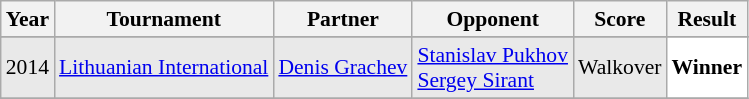<table class="sortable wikitable" style="font-size: 90%;">
<tr>
<th>Year</th>
<th>Tournament</th>
<th>Partner</th>
<th>Opponent</th>
<th>Score</th>
<th>Result</th>
</tr>
<tr>
</tr>
<tr style="background:#E9E9E9">
<td align="center">2014</td>
<td align="left"><a href='#'>Lithuanian International</a></td>
<td align="left"> <a href='#'>Denis Grachev</a></td>
<td align="left"> <a href='#'>Stanislav Pukhov</a> <br>  <a href='#'>Sergey Sirant</a></td>
<td align="left">Walkover</td>
<td style="text-align:left; background:white"> <strong>Winner</strong></td>
</tr>
<tr>
</tr>
</table>
